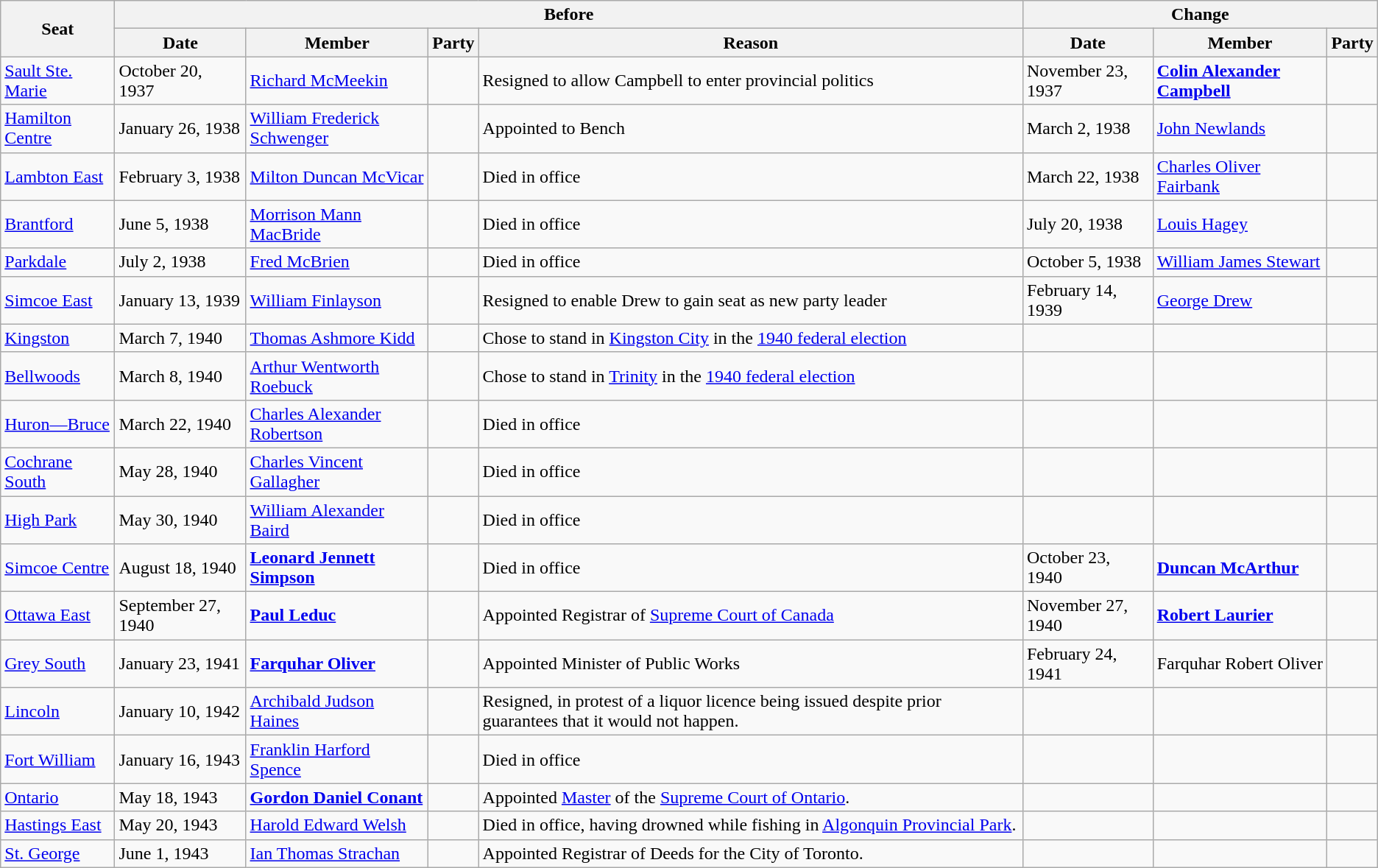<table class="wikitable" style="border: none;">
<tr>
<th rowspan="2">Seat</th>
<th colspan="4">Before</th>
<th colspan="3">Change</th>
</tr>
<tr>
<th>Date</th>
<th>Member</th>
<th>Party</th>
<th>Reason</th>
<th>Date</th>
<th>Member</th>
<th>Party</th>
</tr>
<tr>
<td><a href='#'>Sault Ste. Marie</a></td>
<td>October 20, 1937</td>
<td><a href='#'>Richard McMeekin</a></td>
<td></td>
<td>Resigned to allow Campbell to enter provincial politics</td>
<td>November 23, 1937</td>
<td><strong><a href='#'>Colin Alexander Campbell</a></strong></td>
<td></td>
</tr>
<tr>
<td><a href='#'>Hamilton Centre</a></td>
<td>January 26, 1938</td>
<td><a href='#'>William Frederick Schwenger</a></td>
<td></td>
<td>Appointed to Bench</td>
<td>March 2, 1938</td>
<td><a href='#'>John Newlands</a></td>
<td></td>
</tr>
<tr>
<td><a href='#'>Lambton East</a></td>
<td>February 3, 1938</td>
<td><a href='#'>Milton Duncan McVicar</a></td>
<td></td>
<td>Died in office</td>
<td>March 22, 1938</td>
<td><a href='#'>Charles Oliver Fairbank</a></td>
<td></td>
</tr>
<tr>
<td><a href='#'>Brantford</a></td>
<td>June 5, 1938</td>
<td><a href='#'>Morrison Mann MacBride</a></td>
<td></td>
<td>Died in office</td>
<td>July 20, 1938</td>
<td><a href='#'>Louis Hagey</a></td>
<td></td>
</tr>
<tr>
<td><a href='#'>Parkdale</a></td>
<td>July 2, 1938</td>
<td><a href='#'>Fred McBrien</a></td>
<td></td>
<td>Died in office</td>
<td>October 5, 1938</td>
<td><a href='#'>William James Stewart</a></td>
<td></td>
</tr>
<tr>
<td><a href='#'>Simcoe East</a></td>
<td>January 13, 1939</td>
<td><a href='#'>William Finlayson</a></td>
<td></td>
<td>Resigned to enable Drew to gain seat as new party leader</td>
<td>February 14, 1939</td>
<td><a href='#'>George Drew</a></td>
<td></td>
</tr>
<tr>
<td><a href='#'>Kingston</a></td>
<td>March 7, 1940</td>
<td><a href='#'>Thomas Ashmore Kidd</a></td>
<td></td>
<td>Chose to stand in <a href='#'>Kingston City</a> in the <a href='#'>1940 federal election</a></td>
<td></td>
<td></td>
<td></td>
</tr>
<tr>
<td><a href='#'>Bellwoods</a></td>
<td>March 8, 1940</td>
<td><a href='#'>Arthur Wentworth Roebuck</a></td>
<td></td>
<td>Chose to stand in <a href='#'>Trinity</a> in the <a href='#'>1940 federal election</a></td>
<td></td>
<td></td>
<td></td>
</tr>
<tr>
<td><a href='#'>Huron—Bruce</a></td>
<td>March 22, 1940</td>
<td><a href='#'>Charles Alexander Robertson</a></td>
<td></td>
<td>Died in office</td>
<td></td>
<td></td>
<td></td>
</tr>
<tr>
<td><a href='#'>Cochrane South</a></td>
<td>May 28, 1940</td>
<td><a href='#'>Charles Vincent Gallagher</a></td>
<td></td>
<td>Died in office</td>
<td></td>
<td></td>
<td></td>
</tr>
<tr>
<td><a href='#'>High Park</a></td>
<td>May 30, 1940</td>
<td><a href='#'>William Alexander Baird</a></td>
<td></td>
<td>Died in office</td>
<td></td>
<td></td>
<td></td>
</tr>
<tr>
<td><a href='#'>Simcoe Centre</a></td>
<td>August 18, 1940</td>
<td><strong><a href='#'>Leonard Jennett Simpson</a></strong></td>
<td></td>
<td>Died in office</td>
<td>October 23, 1940</td>
<td><strong><a href='#'>Duncan McArthur</a></strong></td>
<td></td>
</tr>
<tr>
<td><a href='#'>Ottawa East</a></td>
<td>September 27, 1940</td>
<td><strong><a href='#'>Paul Leduc</a></strong></td>
<td></td>
<td>Appointed Registrar of <a href='#'>Supreme Court of Canada</a></td>
<td>November 27, 1940</td>
<td><strong><a href='#'>Robert Laurier</a></strong></td>
<td></td>
</tr>
<tr>
<td><a href='#'>Grey South</a></td>
<td>January 23, 1941</td>
<td><strong><a href='#'>Farquhar Oliver</a></strong></td>
<td></td>
<td>Appointed Minister of Public Works</td>
<td>February 24, 1941</td>
<td>Farquhar Robert Oliver</td>
<td></td>
</tr>
<tr>
<td><a href='#'>Lincoln</a></td>
<td>January 10, 1942</td>
<td><a href='#'>Archibald Judson Haines</a></td>
<td></td>
<td>Resigned, in protest of a liquor licence being issued despite prior guarantees that it would not happen.</td>
<td></td>
<td></td>
<td></td>
</tr>
<tr>
<td><a href='#'>Fort William</a></td>
<td>January 16, 1943</td>
<td><a href='#'>Franklin Harford Spence</a></td>
<td></td>
<td>Died in office</td>
<td></td>
<td></td>
<td></td>
</tr>
<tr>
<td><a href='#'>Ontario</a></td>
<td>May 18, 1943</td>
<td><strong><a href='#'>Gordon Daniel Conant</a></strong></td>
<td></td>
<td>Appointed <a href='#'>Master</a> of the <a href='#'>Supreme Court of Ontario</a>.</td>
<td></td>
<td></td>
<td></td>
</tr>
<tr>
<td><a href='#'>Hastings East</a></td>
<td>May 20, 1943</td>
<td><a href='#'>Harold Edward Welsh</a></td>
<td></td>
<td>Died in office, having drowned while fishing in <a href='#'>Algonquin Provincial Park</a>.</td>
<td></td>
<td></td>
<td></td>
</tr>
<tr>
<td><a href='#'>St. George</a></td>
<td>June 1, 1943</td>
<td><a href='#'>Ian Thomas Strachan</a></td>
<td></td>
<td>Appointed Registrar of Deeds for the City of Toronto.</td>
<td></td>
<td></td>
<td></td>
</tr>
</table>
